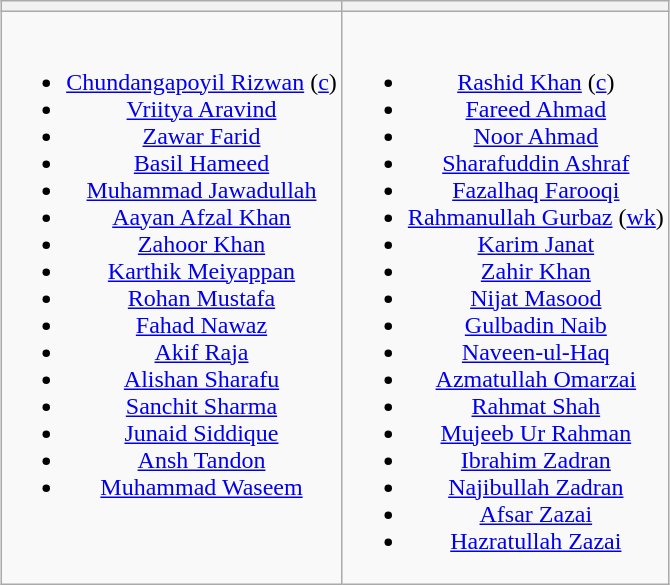<table class="wikitable" style="text-align:center; margin:auto">
<tr>
<th></th>
<th></th>
</tr>
<tr style="vertical-align:top">
<td><br><ul><li><a href='#'>Chundangapoyil Rizwan</a> (<a href='#'>c</a>)</li><li><a href='#'>Vriitya Aravind</a></li><li><a href='#'>Zawar Farid</a></li><li><a href='#'>Basil Hameed</a></li><li><a href='#'>Muhammad Jawadullah</a></li><li><a href='#'>Aayan Afzal Khan</a></li><li><a href='#'>Zahoor Khan</a></li><li><a href='#'>Karthik Meiyappan</a></li><li><a href='#'>Rohan Mustafa</a></li><li><a href='#'>Fahad Nawaz</a></li><li><a href='#'>Akif Raja</a></li><li><a href='#'>Alishan Sharafu</a></li><li><a href='#'>Sanchit Sharma</a></li><li><a href='#'>Junaid Siddique</a></li><li><a href='#'>Ansh Tandon</a></li><li><a href='#'>Muhammad Waseem</a></li></ul></td>
<td><br><ul><li><a href='#'>Rashid Khan</a> (<a href='#'>c</a>)</li><li><a href='#'>Fareed Ahmad</a></li><li><a href='#'>Noor Ahmad</a></li><li><a href='#'>Sharafuddin Ashraf</a></li><li><a href='#'>Fazalhaq Farooqi</a></li><li><a href='#'>Rahmanullah Gurbaz</a> (<a href='#'>wk</a>)</li><li><a href='#'>Karim Janat</a></li><li><a href='#'>Zahir Khan</a></li><li><a href='#'>Nijat Masood</a></li><li><a href='#'>Gulbadin Naib</a></li><li><a href='#'>Naveen-ul-Haq</a></li><li><a href='#'>Azmatullah Omarzai</a></li><li><a href='#'>Rahmat Shah</a></li><li><a href='#'>Mujeeb Ur Rahman</a></li><li><a href='#'>Ibrahim Zadran</a></li><li><a href='#'>Najibullah Zadran</a></li><li><a href='#'>Afsar Zazai</a></li><li><a href='#'>Hazratullah Zazai</a></li></ul></td>
</tr>
</table>
